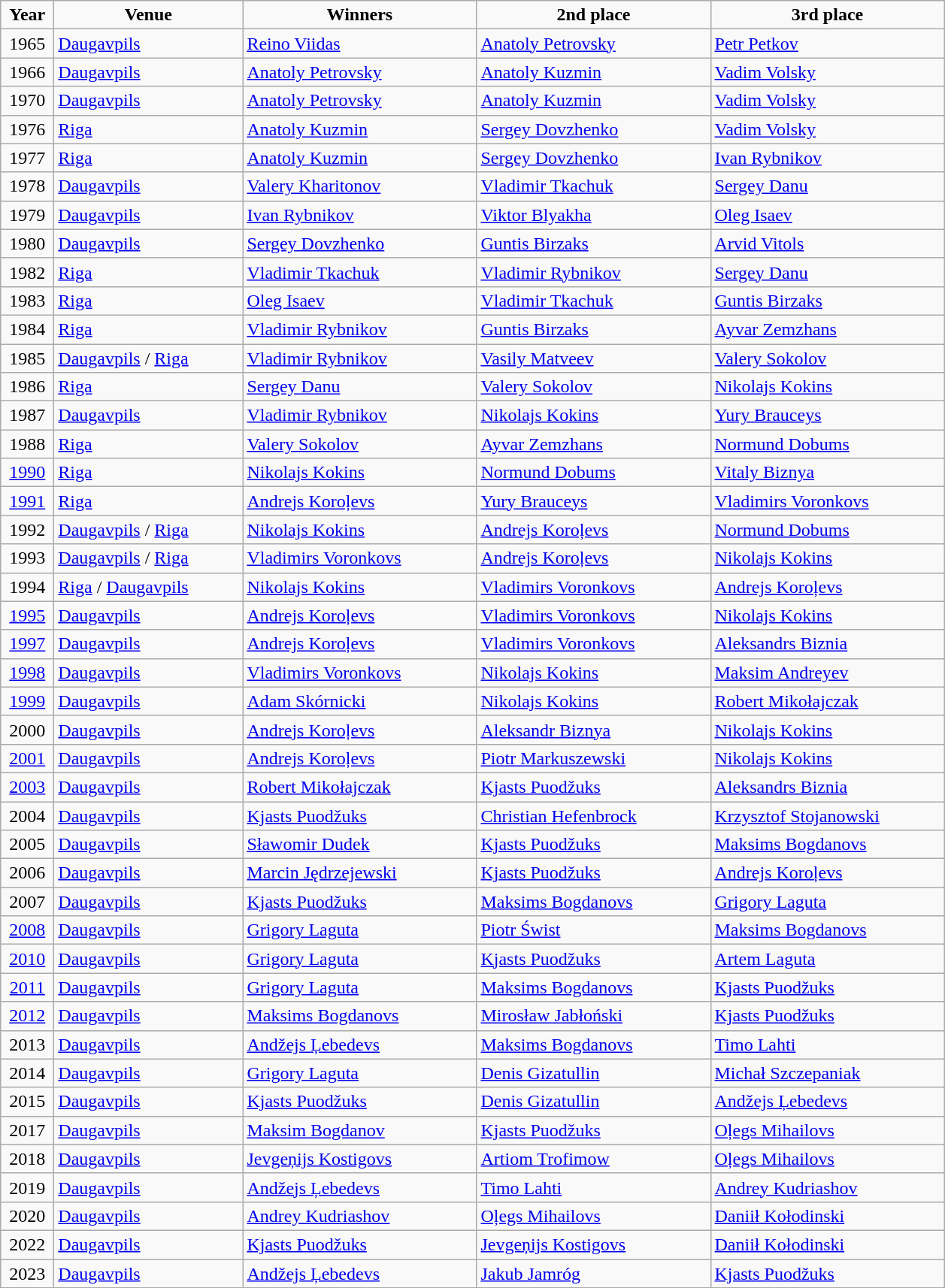<table class="wikitable">
<tr align=center>
<td width=40px  ><strong>Year</strong></td>
<td width=160px ><strong>Venue</strong></td>
<td width=200px ><strong>Winners</strong></td>
<td width=200px ><strong>2nd place</strong></td>
<td width=200px ><strong>3rd place</strong></td>
</tr>
<tr>
<td align=center>1965</td>
<td><a href='#'>Daugavpils</a></td>
<td><a href='#'>Reino Viidas</a> </td>
<td><a href='#'>Anatoly Petrovsky</a></td>
<td><a href='#'>Petr Petkov</a></td>
</tr>
<tr>
<td align=center>1966</td>
<td><a href='#'>Daugavpils</a></td>
<td><a href='#'>Anatoly Petrovsky</a></td>
<td><a href='#'>Anatoly Kuzmin</a></td>
<td><a href='#'>Vadim Volsky</a></td>
</tr>
<tr>
<td align=center>1970</td>
<td><a href='#'>Daugavpils</a></td>
<td><a href='#'>Anatoly Petrovsky</a></td>
<td><a href='#'>Anatoly Kuzmin</a></td>
<td><a href='#'>Vadim Volsky</a></td>
</tr>
<tr>
<td align=center>1976</td>
<td><a href='#'>Riga</a></td>
<td><a href='#'>Anatoly Kuzmin</a></td>
<td><a href='#'>Sergey Dovzhenko</a></td>
<td><a href='#'>Vadim Volsky</a></td>
</tr>
<tr>
<td align=center>1977</td>
<td><a href='#'>Riga</a></td>
<td><a href='#'>Anatoly Kuzmin</a></td>
<td><a href='#'>Sergey Dovzhenko</a></td>
<td><a href='#'>Ivan Rybnikov</a></td>
</tr>
<tr>
<td align=center>1978</td>
<td><a href='#'>Daugavpils</a></td>
<td><a href='#'>Valery Kharitonov</a></td>
<td><a href='#'>Vladimir Tkachuk</a></td>
<td><a href='#'>Sergey Danu</a></td>
</tr>
<tr>
<td align=center>1979</td>
<td><a href='#'>Daugavpils</a></td>
<td><a href='#'>Ivan Rybnikov</a></td>
<td><a href='#'>Viktor Blyakha</a></td>
<td><a href='#'>Oleg Isaev</a></td>
</tr>
<tr>
<td align=center>1980</td>
<td><a href='#'>Daugavpils</a></td>
<td><a href='#'>Sergey Dovzhenko</a></td>
<td><a href='#'>Guntis Birzaks</a></td>
<td><a href='#'>Arvid Vitols</a></td>
</tr>
<tr>
<td align=center>1982</td>
<td><a href='#'>Riga</a></td>
<td><a href='#'>Vladimir Tkachuk</a></td>
<td><a href='#'>Vladimir Rybnikov</a></td>
<td><a href='#'>Sergey Danu</a></td>
</tr>
<tr>
<td align=center>1983</td>
<td><a href='#'>Riga</a></td>
<td><a href='#'>Oleg Isaev</a></td>
<td><a href='#'>Vladimir Tkachuk</a></td>
<td><a href='#'>Guntis Birzaks</a></td>
</tr>
<tr>
<td align=center>1984</td>
<td><a href='#'>Riga</a></td>
<td><a href='#'>Vladimir Rybnikov</a></td>
<td><a href='#'>Guntis Birzaks</a></td>
<td><a href='#'>Ayvar Zemzhans</a></td>
</tr>
<tr>
<td align=center>1985</td>
<td><a href='#'>Daugavpils</a> / <a href='#'>Riga</a></td>
<td><a href='#'>Vladimir Rybnikov</a></td>
<td><a href='#'>Vasily Matveev</a></td>
<td><a href='#'>Valery Sokolov</a></td>
</tr>
<tr>
<td align=center>1986</td>
<td><a href='#'>Riga</a></td>
<td><a href='#'>Sergey Danu</a></td>
<td><a href='#'>Valery Sokolov</a></td>
<td><a href='#'>Nikolajs Kokins</a></td>
</tr>
<tr>
<td align=center>1987</td>
<td><a href='#'>Daugavpils</a></td>
<td><a href='#'>Vladimir Rybnikov</a></td>
<td><a href='#'>Nikolajs Kokins</a></td>
<td><a href='#'>Yury Brauceys</a></td>
</tr>
<tr>
<td align=center>1988</td>
<td><a href='#'>Riga</a></td>
<td><a href='#'>Valery Sokolov</a></td>
<td><a href='#'>Ayvar Zemzhans</a></td>
<td><a href='#'>Normund Dobums</a></td>
</tr>
<tr>
<td align=center><a href='#'>1990</a></td>
<td><a href='#'>Riga</a></td>
<td><a href='#'>Nikolajs Kokins</a></td>
<td><a href='#'>Normund Dobums</a></td>
<td><a href='#'>Vitaly Biznya</a></td>
</tr>
<tr>
<td align=center><a href='#'>1991</a></td>
<td><a href='#'>Riga</a></td>
<td><a href='#'>Andrejs Koroļevs</a></td>
<td><a href='#'>Yury Brauceys</a></td>
<td><a href='#'>Vladimirs Voronkovs</a></td>
</tr>
<tr>
<td align=center>1992</td>
<td><a href='#'>Daugavpils</a> / <a href='#'>Riga</a></td>
<td><a href='#'>Nikolajs Kokins</a></td>
<td><a href='#'>Andrejs Koroļevs</a></td>
<td><a href='#'>Normund Dobums</a></td>
</tr>
<tr>
<td align=center>1993</td>
<td><a href='#'>Daugavpils</a> / <a href='#'>Riga</a></td>
<td><a href='#'>Vladimirs Voronkovs</a></td>
<td><a href='#'>Andrejs Koroļevs</a></td>
<td><a href='#'>Nikolajs Kokins</a></td>
</tr>
<tr>
<td align=center>1994</td>
<td><a href='#'>Riga</a> / <a href='#'>Daugavpils</a></td>
<td><a href='#'>Nikolajs Kokins</a></td>
<td><a href='#'>Vladimirs Voronkovs</a></td>
<td><a href='#'>Andrejs Koroļevs</a></td>
</tr>
<tr>
<td align=center><a href='#'>1995</a></td>
<td><a href='#'>Daugavpils</a></td>
<td><a href='#'>Andrejs Koroļevs</a> <br></td>
<td><a href='#'>Vladimirs Voronkovs</a> <br></td>
<td><a href='#'>Nikolajs Kokins</a> <br></td>
</tr>
<tr>
<td align=center><a href='#'>1997</a></td>
<td><a href='#'>Daugavpils</a></td>
<td><a href='#'>Andrejs Koroļevs</a> <br></td>
<td><a href='#'>Vladimirs Voronkovs</a> <br></td>
<td><a href='#'>Aleksandrs Biznia</a> <br></td>
</tr>
<tr>
<td align=center><a href='#'>1998</a></td>
<td><a href='#'>Daugavpils</a></td>
<td><a href='#'>Vladimirs Voronkovs</a> <br></td>
<td><a href='#'>Nikolajs Kokins</a> <br></td>
<td><a href='#'>Maksim Andreyev</a> <br></td>
</tr>
<tr>
<td align=center><a href='#'>1999</a></td>
<td><a href='#'>Daugavpils</a></td>
<td><a href='#'>Adam Skórnicki</a>  <br></td>
<td><a href='#'>Nikolajs Kokins</a> <br></td>
<td><a href='#'>Robert Mikołajczak</a>  <br></td>
</tr>
<tr>
<td align=center>2000</td>
<td><a href='#'>Daugavpils</a></td>
<td><a href='#'>Andrejs Koroļevs</a> <br></td>
<td><a href='#'>Aleksandr Biznya</a> <br></td>
<td><a href='#'>Nikolajs Kokins</a> <br></td>
</tr>
<tr>
<td align=center><a href='#'>2001</a></td>
<td><a href='#'>Daugavpils</a></td>
<td><a href='#'>Andrejs Koroļevs</a> <br></td>
<td><a href='#'>Piotr Markuszewski</a>  <br></td>
<td><a href='#'>Nikolajs Kokins</a></td>
</tr>
<tr>
<td align=center><a href='#'>2003</a></td>
<td><a href='#'>Daugavpils</a></td>
<td><a href='#'>Robert Mikołajczak</a> </td>
<td><a href='#'>Kjasts Puodžuks</a></td>
<td><a href='#'>Aleksandrs Biznia</a></td>
</tr>
<tr>
<td align=center>2004</td>
<td><a href='#'>Daugavpils</a></td>
<td><a href='#'>Kjasts Puodžuks</a></td>
<td><a href='#'>Christian Hefenbrock</a> </td>
<td><a href='#'>Krzysztof Stojanowski</a> </td>
</tr>
<tr>
<td align=center>2005</td>
<td><a href='#'>Daugavpils</a></td>
<td><a href='#'>Sławomir Dudek</a> </td>
<td><a href='#'>Kjasts Puodžuks</a></td>
<td><a href='#'>Maksims Bogdanovs</a></td>
</tr>
<tr>
<td align=center>2006</td>
<td><a href='#'>Daugavpils</a></td>
<td><a href='#'>Marcin Jędrzejewski</a> </td>
<td><a href='#'>Kjasts Puodžuks</a></td>
<td><a href='#'>Andrejs Koroļevs</a></td>
</tr>
<tr>
<td align=center>2007</td>
<td><a href='#'>Daugavpils</a></td>
<td><a href='#'>Kjasts Puodžuks</a></td>
<td><a href='#'>Maksims Bogdanovs</a></td>
<td><a href='#'>Grigory Laguta</a> </td>
</tr>
<tr>
<td align=center><a href='#'>2008</a></td>
<td><a href='#'>Daugavpils</a></td>
<td><a href='#'>Grigory Laguta</a> </td>
<td><a href='#'>Piotr Świst</a> </td>
<td><a href='#'>Maksims Bogdanovs</a></td>
</tr>
<tr>
<td align=center><a href='#'>2010</a></td>
<td><a href='#'>Daugavpils</a></td>
<td><a href='#'>Grigory Laguta</a> </td>
<td><a href='#'>Kjasts Puodžuks</a></td>
<td><a href='#'>Artem Laguta</a> </td>
</tr>
<tr>
<td align=center><a href='#'>2011</a></td>
<td><a href='#'>Daugavpils</a></td>
<td><a href='#'>Grigory Laguta</a> </td>
<td><a href='#'>Maksims Bogdanovs</a></td>
<td><a href='#'>Kjasts Puodžuks</a></td>
</tr>
<tr>
<td align=center><a href='#'>2012</a></td>
<td><a href='#'>Daugavpils</a></td>
<td><a href='#'>Maksims Bogdanovs</a></td>
<td><a href='#'>Mirosław Jabłoński</a> </td>
<td><a href='#'>Kjasts Puodžuks</a></td>
</tr>
<tr>
<td align=center>2013</td>
<td><a href='#'>Daugavpils</a></td>
<td><a href='#'>Andžejs Ļebedevs</a></td>
<td><a href='#'>Maksims Bogdanovs</a></td>
<td><a href='#'>Timo Lahti</a>  </td>
</tr>
<tr>
<td align=center>2014</td>
<td><a href='#'>Daugavpils</a></td>
<td><a href='#'>Grigory Laguta</a> </td>
<td><a href='#'>Denis Gizatullin</a> </td>
<td><a href='#'>Michał Szczepaniak</a> </td>
</tr>
<tr>
<td align=center>2015</td>
<td><a href='#'>Daugavpils</a></td>
<td><a href='#'>Kjasts Puodžuks</a></td>
<td><a href='#'>Denis Gizatullin</a> </td>
<td><a href='#'>Andžejs Ļebedevs</a></td>
</tr>
<tr>
<td align=center>2017</td>
<td><a href='#'>Daugavpils</a></td>
<td><a href='#'>Maksim Bogdanov</a></td>
<td><a href='#'>Kjasts Puodžuks</a></td>
<td><a href='#'>Oļegs Mihailovs</a></td>
</tr>
<tr>
<td align=center>2018</td>
<td><a href='#'>Daugavpils</a></td>
<td><a href='#'>Jevgeņijs Kostigovs</a></td>
<td><a href='#'>Artiom Trofimow</a></td>
<td><a href='#'>Oļegs Mihailovs</a></td>
</tr>
<tr>
<td align=center>2019</td>
<td><a href='#'>Daugavpils</a></td>
<td><a href='#'>Andžejs Ļebedevs</a></td>
<td><a href='#'>Timo Lahti</a>  </td>
<td><a href='#'>Andrey Kudriashov</a> </td>
</tr>
<tr>
<td align=center>2020</td>
<td><a href='#'>Daugavpils</a></td>
<td><a href='#'>Andrey Kudriashov</a> </td>
<td><a href='#'>Oļegs Mihailovs</a></td>
<td><a href='#'>Daniił Kołodinski</a></td>
</tr>
<tr>
<td align=center>2022</td>
<td><a href='#'>Daugavpils</a></td>
<td><a href='#'>Kjasts Puodžuks</a></td>
<td><a href='#'>Jevgeņijs Kostigovs</a></td>
<td><a href='#'>Daniił Kołodinski</a></td>
</tr>
<tr>
<td align=center>2023</td>
<td><a href='#'>Daugavpils</a></td>
<td><a href='#'>Andžejs Ļebedevs</a></td>
<td><a href='#'>Jakub Jamróg</a> </td>
<td><a href='#'>Kjasts Puodžuks</a></td>
</tr>
</table>
